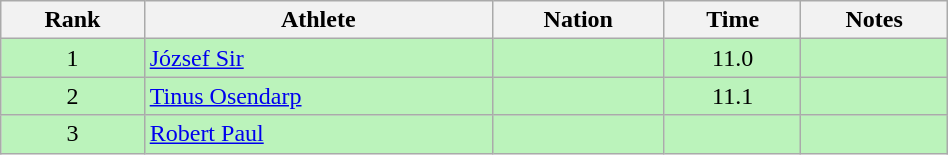<table class="wikitable sortable" style="text-align:center;width: 50%">
<tr>
<th scope="col">Rank</th>
<th scope="col">Athlete</th>
<th scope="col">Nation</th>
<th scope="col">Time</th>
<th scope="col">Notes</th>
</tr>
<tr bgcolor=bbf3bb>
<td>1</td>
<td align=left><a href='#'>József Sir</a></td>
<td align=left></td>
<td>11.0</td>
<td></td>
</tr>
<tr bgcolor=bbf3bb>
<td>2</td>
<td align=left><a href='#'>Tinus Osendarp</a></td>
<td align=left></td>
<td>11.1</td>
<td></td>
</tr>
<tr bgcolor=bbf3bb>
<td>3</td>
<td align=left><a href='#'>Robert Paul</a></td>
<td align=left></td>
<td></td>
<td></td>
</tr>
</table>
